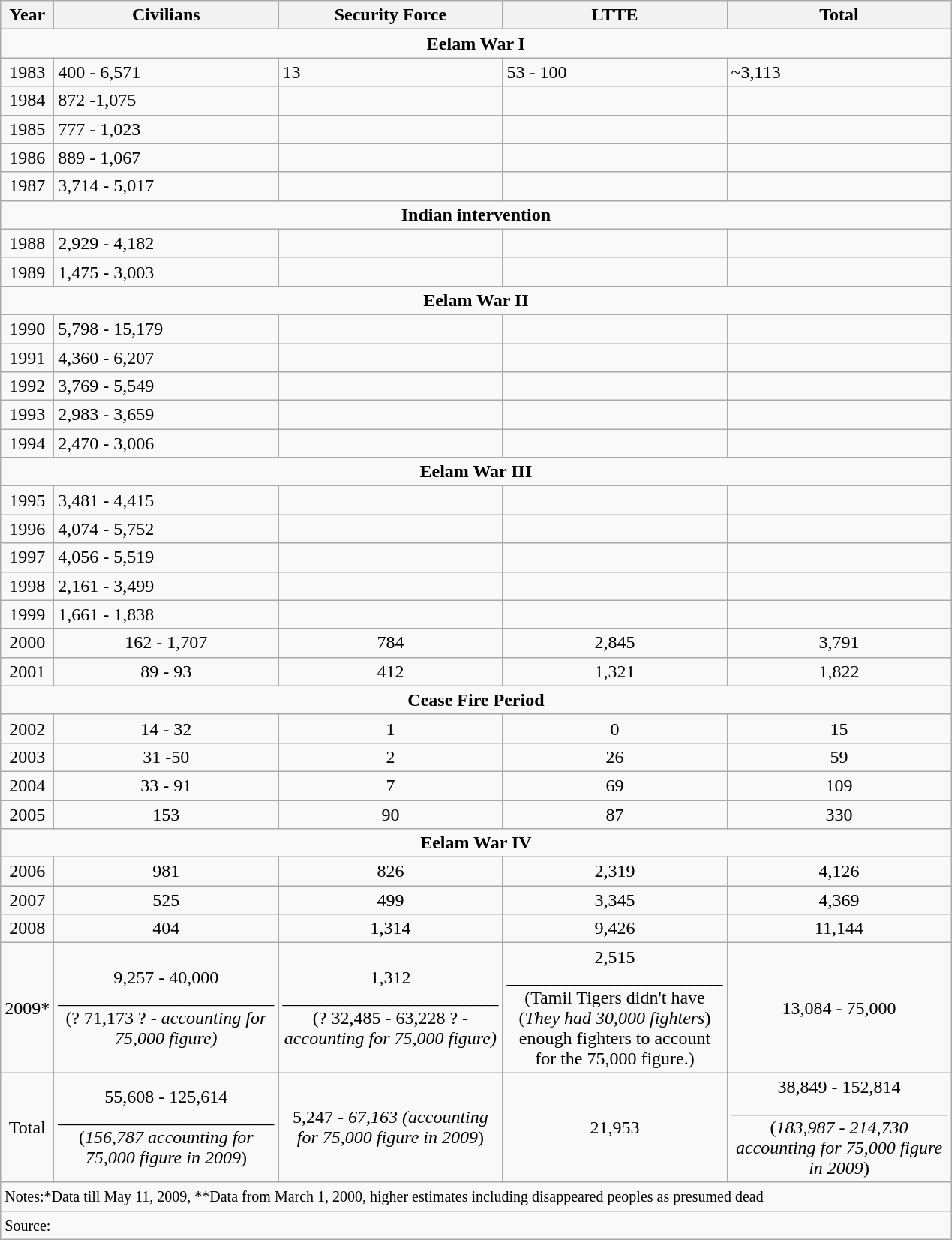<table style="width:50%;" class="wikitable" border="1">
<tr>
<th width=10%>Year</th>
<th width=10%>Civilians</th>
<th width=10%>Security Force</th>
<th width=10%>LTTE</th>
<th width=10%>Total</th>
</tr>
<tr>
<td align="center" colspan=5><strong>Eelam War I</strong></td>
</tr>
<tr>
<td align="center">1983</td>
<td>400 - 6,571</td>
<td>13</td>
<td>53 - 100</td>
<td>~3,113</td>
</tr>
<tr>
<td align="center">1984</td>
<td>872 -1,075</td>
<td></td>
<td></td>
<td></td>
</tr>
<tr>
<td align="center">1985</td>
<td>777 - 1,023</td>
<td></td>
<td></td>
<td></td>
</tr>
<tr>
<td align="center">1986</td>
<td>889 - 1,067</td>
<td></td>
<td></td>
<td></td>
</tr>
<tr>
<td align="center">1987</td>
<td>3,714 - 5,017</td>
<td></td>
<td></td>
<td></td>
</tr>
<tr>
<td align="center" colspan=5><strong>Indian intervention</strong></td>
</tr>
<tr>
<td align="center">1988</td>
<td>2,929 - 4,182</td>
<td></td>
<td></td>
<td></td>
</tr>
<tr>
<td align="center">1989</td>
<td>1,475 - 3,003</td>
<td></td>
<td></td>
<td></td>
</tr>
<tr>
<td align="center" colspan=5><strong>Eelam War II</strong></td>
</tr>
<tr>
<td align="center">1990</td>
<td>5,798 - 15,179</td>
<td></td>
<td></td>
<td></td>
</tr>
<tr>
<td align="center">1991</td>
<td>4,360 - 6,207</td>
<td></td>
<td></td>
<td></td>
</tr>
<tr>
<td align="center">1992</td>
<td>3,769 - 5,549</td>
<td></td>
<td></td>
<td></td>
</tr>
<tr>
<td align="center">1993</td>
<td>2,983 - 3,659</td>
<td></td>
<td></td>
<td></td>
</tr>
<tr>
<td align="center">1994</td>
<td>2,470 - 3,006</td>
<td></td>
<td></td>
<td></td>
</tr>
<tr>
<td align="center" colspan=5><strong>Eelam War III</strong></td>
</tr>
<tr>
<td align="center">1995</td>
<td>3,481 - 4,415</td>
<td></td>
<td></td>
<td></td>
</tr>
<tr>
<td align="center">1996</td>
<td>4,074 - 5,752</td>
<td></td>
<td></td>
<td></td>
</tr>
<tr>
<td align="center">1997</td>
<td>4,056 - 5,519</td>
<td></td>
<td></td>
<td></td>
</tr>
<tr>
<td align="center">1998</td>
<td>2,161 - 3,499</td>
<td></td>
<td></td>
<td></td>
</tr>
<tr>
<td align="center">1999</td>
<td>1,661 - 1,838</td>
<td></td>
<td></td>
<td></td>
</tr>
<tr>
<td align="center">2000</td>
<td align="center">162 - 1,707</td>
<td align="center">784</td>
<td align="center">2,845</td>
<td align="center">3,791</td>
</tr>
<tr>
<td align="center">2001</td>
<td align="center">89 - 93</td>
<td align="center">412</td>
<td align="center">1,321</td>
<td align="center">1,822</td>
</tr>
<tr>
<td align="center" colspan=5><strong>Cease Fire Period</strong></td>
</tr>
<tr>
<td align="center">2002</td>
<td align="center">14 - 32</td>
<td align="center">1</td>
<td align="center">0</td>
<td align="center">15</td>
</tr>
<tr>
<td align="center">2003</td>
<td align="center">31 -50</td>
<td align="center">2</td>
<td align="center">26</td>
<td align="center">59</td>
</tr>
<tr>
<td align="center">2004</td>
<td align="center">33 - 91</td>
<td align="center">7</td>
<td align="center">69</td>
<td align="center">109</td>
</tr>
<tr>
<td align="center">2005</td>
<td align="center">153</td>
<td align="center">90</td>
<td align="center">87</td>
<td align="center">330</td>
</tr>
<tr>
<td align="center" colspan=5><strong>Eelam War IV</strong></td>
</tr>
<tr>
<td align="center">2006</td>
<td align="center">981</td>
<td align="center">826</td>
<td align="center">2,319</td>
<td align="center">4,126</td>
</tr>
<tr>
<td align="center">2007</td>
<td align="center">525</td>
<td align="center">499</td>
<td align="center">3,345</td>
<td align="center">4,369</td>
</tr>
<tr>
<td align="center">2008</td>
<td align="center">404</td>
<td align="center">1,314</td>
<td align="center">9,426</td>
<td align="center">11,144</td>
</tr>
<tr>
<td align="center">2009*</td>
<td align="center">9,257 - 40,000<br> ________________________ <br>(? 71,173 ? <em>- accounting for 75,000 figure)</em></td>
<td align="center">1,312<br> ________________________ <br> (? 32,485 - 63,228 ? <em>- accounting for 75,000 figure)</em></td>
<td align="center">2,515 <br> ________________________ <br> (Tamil Tigers didn't have (<em>They had 30,000 fighters</em>) enough fighters to account for the 75,000 figure.)</td>
<td align="center">13,084 - 75,000</td>
</tr>
<tr>
<td align="center">Total</td>
<td align="center">55,608 - 125,614 <br> ________________________ <br>  (<em>156,787 accounting for 75,000 figure in 2009</em>)</td>
<td align="center">5,247 - <em>67,163 (accounting for 75,000 figure in 2009</em>)</td>
<td align="center">21,953</td>
<td align="center">38,849 - 152,814 <br> ________________________ <br>  (<em>183,987 - 214,730 accounting for 75,000 figure in 2009</em>)</td>
</tr>
<tr>
<td align=left colspan=5><small>Notes:*Data till May 11, 2009, **Data from March 1, 2000, higher estimates including disappeared peoples as presumed dead</small></td>
</tr>
<tr>
<td align=left colspan=5><small>Source:</small></td>
</tr>
</table>
